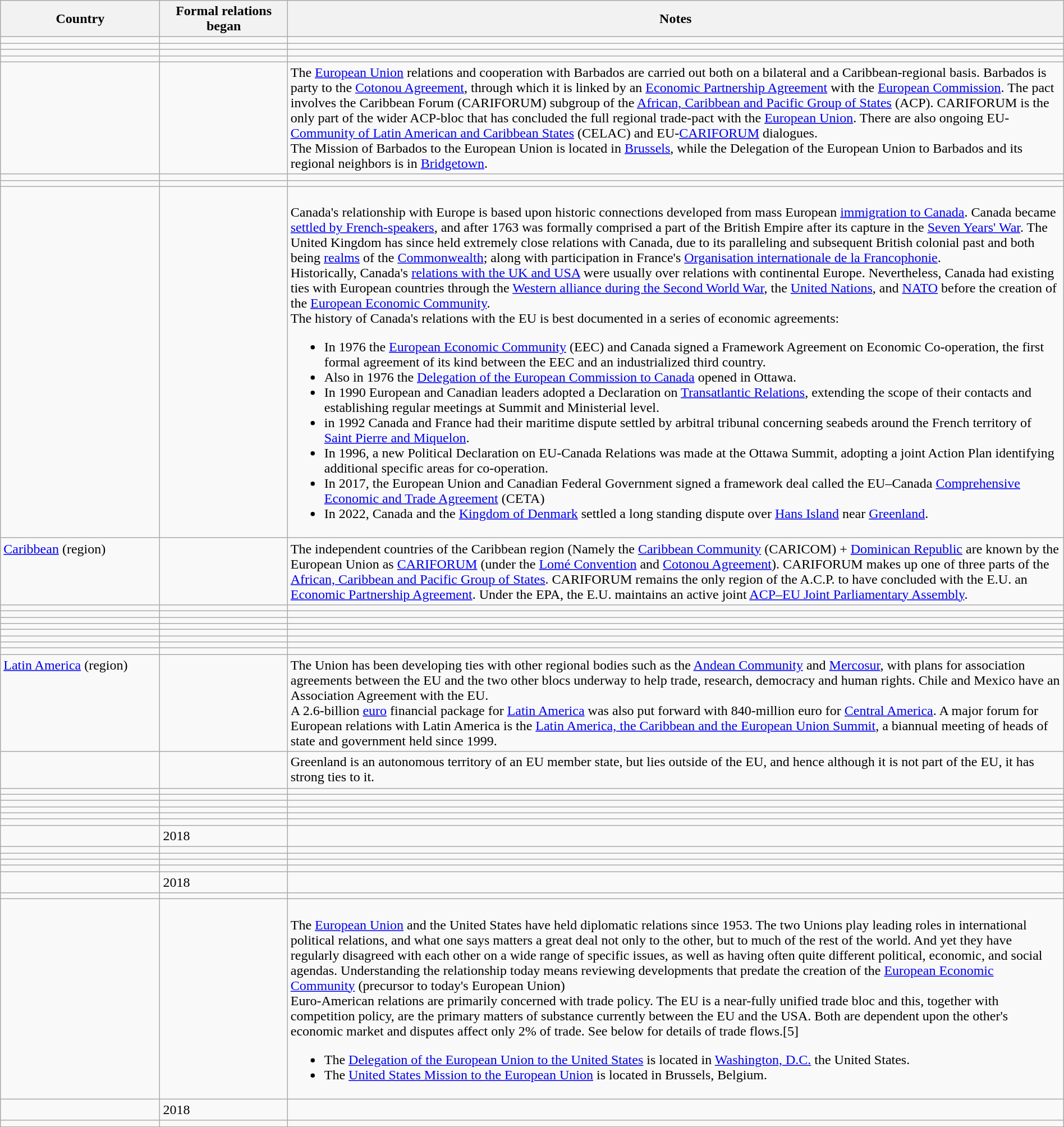<table class="wikitable sortable" style="width:100%; margin:auto;">
<tr>
<th style="width:15%;">Country</th>
<th style="width:12%;">Formal relations began</th>
<th>Notes</th>
</tr>
<tr valign="top">
<td></td>
<td></td>
<td></td>
</tr>
<tr valign="top">
<td></td>
<td></td>
<td></td>
</tr>
<tr valign="top">
<td></td>
<td></td>
<td></td>
</tr>
<tr valign="top">
<td></td>
<td></td>
<td></td>
</tr>
<tr valign="top">
<td></td>
<td></td>
<td>The <a href='#'>European Union</a> relations and cooperation with Barbados are carried out both on a bilateral and a Caribbean-regional basis. Barbados is party to the <a href='#'>Cotonou Agreement</a>, through which  it is linked by an <a href='#'>Economic Partnership Agreement</a> with the <a href='#'>European Commission</a>.  The pact involves the Caribbean Forum (CARIFORUM) subgroup of the <a href='#'>African, Caribbean and Pacific Group of States</a> (ACP). CARIFORUM is the only part of the wider ACP-bloc that has concluded the full regional trade-pact with the <a href='#'>European Union</a>.  There are also ongoing EU-<a href='#'>Community of Latin American and Caribbean States</a> (CELAC) and EU-<a href='#'>CARIFORUM</a> dialogues.<br>The Mission of Barbados to the European Union is located in <a href='#'>Brussels</a>, while the Delegation of the European Union to Barbados and its regional neighbors is in <a href='#'>Bridgetown</a>.</td>
</tr>
<tr valign="top">
<td></td>
<td></td>
<td></td>
</tr>
<tr valign="top">
<td></td>
<td></td>
<td></td>
</tr>
<tr valign="top">
<td></td>
<td></td>
<td><br>Canada's relationship with Europe is based upon historic connections developed from mass European <a href='#'>immigration to Canada</a>. Canada became <a href='#'>settled by French-speakers</a>, and after 1763 was formally comprised a part of the British Empire after its capture in the <a href='#'>Seven Years' War</a>.  The United Kingdom has since held extremely close relations with Canada, due to its paralleling and subsequent British colonial past and both being <a href='#'>realms</a> of the <a href='#'>Commonwealth</a>; along with participation in France's <a href='#'>Organisation internationale de la Francophonie</a>.<br>Historically, Canada's <a href='#'>relations with the UK and USA</a> were usually  over relations with continental Europe.  Nevertheless, Canada had existing ties with European countries through the <a href='#'>Western alliance during the Second World War</a>, the <a href='#'>United Nations</a>, and <a href='#'>NATO</a> before the creation of the <a href='#'>European Economic Community</a>.<br>The history of Canada's relations with the EU is best documented in a series of economic agreements:<ul><li>In 1976 the <a href='#'>European Economic Community</a> (EEC) and Canada signed a Framework Agreement on Economic Co-operation, the first formal agreement of its kind between the EEC and an industrialized third country.</li><li>Also in 1976 the <a href='#'>Delegation of the European Commission to Canada</a> opened in Ottawa.</li><li>In 1990 European and Canadian leaders adopted a Declaration on <a href='#'>Transatlantic Relations</a>, extending the scope of their contacts and establishing regular meetings at Summit and Ministerial level.</li><li>in 1992 Canada and France had their maritime dispute settled by arbitral tribunal concerning seabeds around the French territory of <a href='#'>Saint Pierre and Miquelon</a>.</li><li>In 1996, a new Political Declaration on EU-Canada Relations was made at the Ottawa Summit, adopting a joint Action Plan identifying additional specific areas for co-operation.</li><li>In 2017, the European Union and Canadian Federal Government signed a framework deal called the EU–Canada <a href='#'>Comprehensive Economic and Trade Agreement</a> (CETA)</li><li>In 2022, Canada and the <a href='#'>Kingdom of Denmark</a> settled a long standing dispute over <a href='#'>Hans Island</a> near <a href='#'>Greenland</a>.</li></ul></td>
</tr>
<tr valign="top">
<td><a href='#'>Caribbean</a> (region)</td>
<td></td>
<td>The independent countries of the Caribbean region (Namely the <a href='#'>Caribbean Community</a> (CARICOM) + <a href='#'>Dominican Republic</a> are known by the European Union as <a href='#'>CARIFORUM</a> (under the <a href='#'>Lomé Convention</a> and <a href='#'>Cotonou Agreement</a>).  CARIFORUM makes up one of three parts of the <a href='#'>African, Caribbean and Pacific Group of States</a>. CARIFORUM remains the only region of the A.C.P. to have concluded with the E.U. an <a href='#'>Economic Partnership Agreement</a>.  Under the EPA, the E.U. maintains an active joint <a href='#'>ACP–EU Joint Parliamentary Assembly</a>.</td>
</tr>
<tr valign="top">
<td></td>
<td></td>
<td></td>
</tr>
<tr valign="top">
<td></td>
<td></td>
<td></td>
</tr>
<tr valign="top">
<td></td>
<td></td>
<td></td>
</tr>
<tr valign="top">
<td></td>
<td></td>
<td></td>
</tr>
<tr valign="top">
<td></td>
<td></td>
<td></td>
</tr>
<tr valign="top">
<td></td>
<td></td>
<td></td>
</tr>
<tr valign="top">
<td></td>
<td></td>
<td></td>
</tr>
<tr valign="top">
<td></td>
<td></td>
<td></td>
</tr>
<tr valign="top">
<td><a href='#'>Latin America</a> (region)</td>
<td></td>
<td>The Union has been developing ties with other regional bodies such as the <a href='#'>Andean Community</a> and <a href='#'>Mercosur</a>, with plans for association agreements between the EU and the two other blocs underway to help trade, research, democracy and human rights. Chile and Mexico have an Association Agreement with the EU.<br>A 2.6-billion <a href='#'>euro</a> financial package for <a href='#'>Latin America</a> was also put forward with 840-million euro for <a href='#'>Central America</a>. A major forum for European relations with Latin America is the <a href='#'>Latin America, the Caribbean and the European Union Summit</a>, a biannual meeting of heads of state and government held since 1999.</td>
</tr>
<tr valign="top">
<td></td>
<td></td>
<td> Greenland is an autonomous territory of an EU member state, but lies outside of the EU, and hence although it is not part of the EU, it has strong ties to it.</td>
</tr>
<tr valign="top">
<td></td>
<td></td>
<td></td>
</tr>
<tr valign="top">
<td></td>
<td></td>
<td></td>
</tr>
<tr valign="top">
<td></td>
<td></td>
<td></td>
</tr>
<tr valign="top">
<td></td>
<td></td>
<td></td>
</tr>
<tr valign="top">
<td></td>
<td></td>
<td></td>
</tr>
<tr valign="top">
<td></td>
<td></td>
<td></td>
</tr>
<tr valign="top">
<td></td>
<td>2018</td>
<td></td>
</tr>
<tr valign="top">
<td></td>
<td></td>
<td></td>
</tr>
<tr valign="top">
<td></td>
<td></td>
<td></td>
</tr>
<tr valign="top">
<td></td>
<td></td>
<td></td>
</tr>
<tr valign="top">
<td></td>
<td></td>
<td></td>
</tr>
<tr valign="top">
<td></td>
<td>2018</td>
<td></td>
</tr>
<tr valign="top">
<td></td>
<td></td>
<td></td>
</tr>
<tr valign="top">
<td></td>
<td></td>
<td><br>The <a href='#'>European Union</a> and the United States have held diplomatic relations since 1953. The two Unions play leading roles in international political relations, and what one says matters a great deal not only to the other, but to much of the rest of the world. And yet they have regularly disagreed with each other on a wide range of specific issues, as well as having often quite different political, economic, and social agendas. Understanding the relationship today means reviewing developments that predate the creation of the <a href='#'>European Economic Community</a> (precursor to today's European Union)<br>Euro-American relations are primarily concerned with trade policy. The EU is a near-fully unified trade bloc and this, together with competition policy, are the primary matters of substance currently between the EU and the USA. Both are dependent upon the other's economic market and disputes affect only 2% of trade. See below for details of trade flows.[5]<ul><li>The <a href='#'>Delegation of the European Union to the United States</a> is located in <a href='#'>Washington, D.C.</a> the United States.</li><li>The <a href='#'>United States Mission to the European Union</a> is located in Brussels, Belgium.</li></ul></td>
</tr>
<tr valign="top">
<td></td>
<td>2018</td>
<td></td>
</tr>
<tr valign="top">
<td></td>
<td></td>
<td></td>
</tr>
</table>
